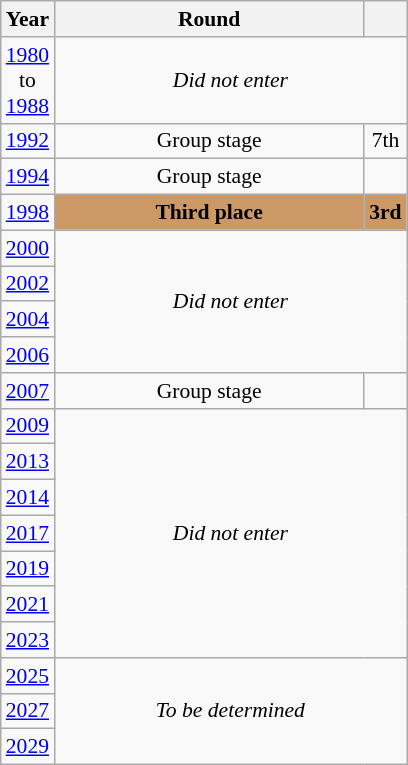<table class="wikitable" style="text-align: center; font-size:90%">
<tr>
<th>Year</th>
<th style="width:200px">Round</th>
<th></th>
</tr>
<tr>
<td><a href='#'>1980</a><br>to<br><a href='#'>1988</a></td>
<td colspan="2"><em>Did not enter</em></td>
</tr>
<tr>
<td><a href='#'>1992</a></td>
<td>Group stage</td>
<td>7th</td>
</tr>
<tr>
<td><a href='#'>1994</a></td>
<td>Group stage</td>
<td></td>
</tr>
<tr>
<td><a href='#'>1998</a></td>
<td bgcolor="cc9966"><strong>Third place</strong></td>
<td bgcolor="cc9966"><strong>3rd</strong></td>
</tr>
<tr>
<td><a href='#'>2000</a></td>
<td colspan="2" rowspan="4"><em>Did not enter</em></td>
</tr>
<tr>
<td><a href='#'>2002</a></td>
</tr>
<tr>
<td><a href='#'>2004</a></td>
</tr>
<tr>
<td><a href='#'>2006</a></td>
</tr>
<tr>
<td><a href='#'>2007</a></td>
<td>Group stage</td>
<td></td>
</tr>
<tr>
<td><a href='#'>2009</a></td>
<td colspan="2" rowspan="7"><em>Did not enter</em></td>
</tr>
<tr>
<td><a href='#'>2013</a></td>
</tr>
<tr>
<td><a href='#'>2014</a></td>
</tr>
<tr>
<td><a href='#'>2017</a></td>
</tr>
<tr>
<td><a href='#'>2019</a></td>
</tr>
<tr>
<td><a href='#'>2021</a></td>
</tr>
<tr>
<td><a href='#'>2023</a></td>
</tr>
<tr>
<td><a href='#'>2025</a></td>
<td colspan="2" rowspan="3"><em>To be determined</em></td>
</tr>
<tr>
<td><a href='#'>2027</a></td>
</tr>
<tr>
<td><a href='#'>2029</a></td>
</tr>
</table>
